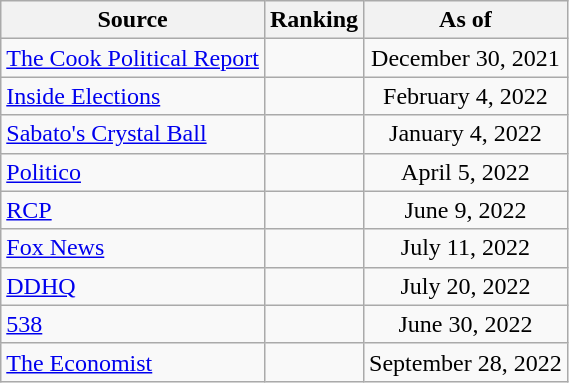<table class="wikitable" style="text-align:center">
<tr>
<th>Source</th>
<th>Ranking</th>
<th>As of</th>
</tr>
<tr>
<td align=left><a href='#'>The Cook Political Report</a></td>
<td></td>
<td>December 30, 2021</td>
</tr>
<tr>
<td align=left><a href='#'>Inside Elections</a></td>
<td></td>
<td>February 4, 2022</td>
</tr>
<tr>
<td align=left><a href='#'>Sabato's Crystal Ball</a></td>
<td></td>
<td>January 4, 2022</td>
</tr>
<tr>
<td align=left><a href='#'>Politico</a></td>
<td></td>
<td>April 5, 2022</td>
</tr>
<tr>
<td align="left"><a href='#'>RCP</a></td>
<td></td>
<td>June 9, 2022</td>
</tr>
<tr>
<td align=left><a href='#'>Fox News</a></td>
<td></td>
<td>July 11, 2022</td>
</tr>
<tr>
<td align="left"><a href='#'>DDHQ</a></td>
<td></td>
<td>July 20, 2022</td>
</tr>
<tr>
<td align="left"><a href='#'>538</a></td>
<td></td>
<td>June 30, 2022</td>
</tr>
<tr>
<td align="left"><a href='#'>The Economist</a></td>
<td></td>
<td>September 28, 2022</td>
</tr>
</table>
